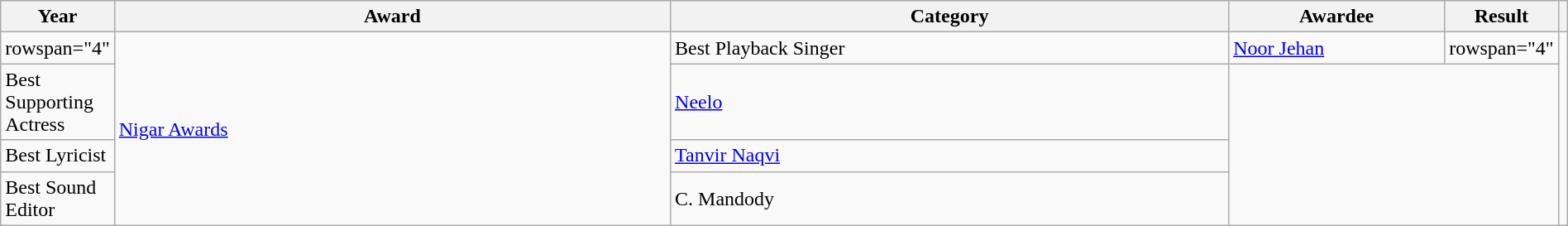<table class="wikitable sortable" width=100%>
<tr>
<th width=5%>Year</th>
<th style="width:40%;">Award</th>
<th style="width:40%;">Category</th>
<th style="width:40%;">Awardee</th>
<th style="width:10%;">Result</th>
<th width=5%></th>
</tr>
<tr>
<td>rowspan="4"</td>
<td rowspan="4"><a href='#'>Nigar Awards</a></td>
<td>Best Playback Singer</td>
<td><a href='#'>Noor Jehan</a></td>
<td>rowspan="4"</td>
<td rowspan="4"></td>
</tr>
<tr>
<td>Best Supporting Actress</td>
<td><a href='#'>Neelo</a></td>
</tr>
<tr>
<td>Best Lyricist</td>
<td><a href='#'>Tanvir Naqvi</a></td>
</tr>
<tr>
<td>Best Sound Editor</td>
<td>C. Mandody</td>
</tr>
</table>
